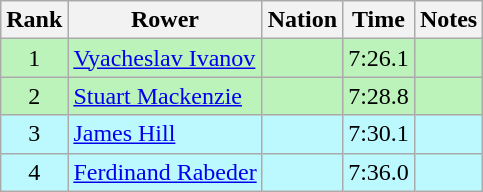<table class="wikitable sortable" style="text-align:center">
<tr>
<th>Rank</th>
<th>Rower</th>
<th>Nation</th>
<th>Time</th>
<th>Notes</th>
</tr>
<tr bgcolor=bbf3bb>
<td>1</td>
<td align=left><a href='#'>Vyacheslav Ivanov</a></td>
<td align=left></td>
<td>7:26.1</td>
<td></td>
</tr>
<tr bgcolor=bbf3bb>
<td>2</td>
<td align=left><a href='#'>Stuart Mackenzie</a></td>
<td align=left></td>
<td>7:28.8</td>
<td></td>
</tr>
<tr bgcolor=bbf9ff>
<td>3</td>
<td align=left><a href='#'>James Hill</a></td>
<td align=left></td>
<td>7:30.1</td>
<td></td>
</tr>
<tr bgcolor=bbf9ff>
<td>4</td>
<td align=left><a href='#'>Ferdinand Rabeder</a></td>
<td align=left></td>
<td>7:36.0</td>
<td></td>
</tr>
</table>
